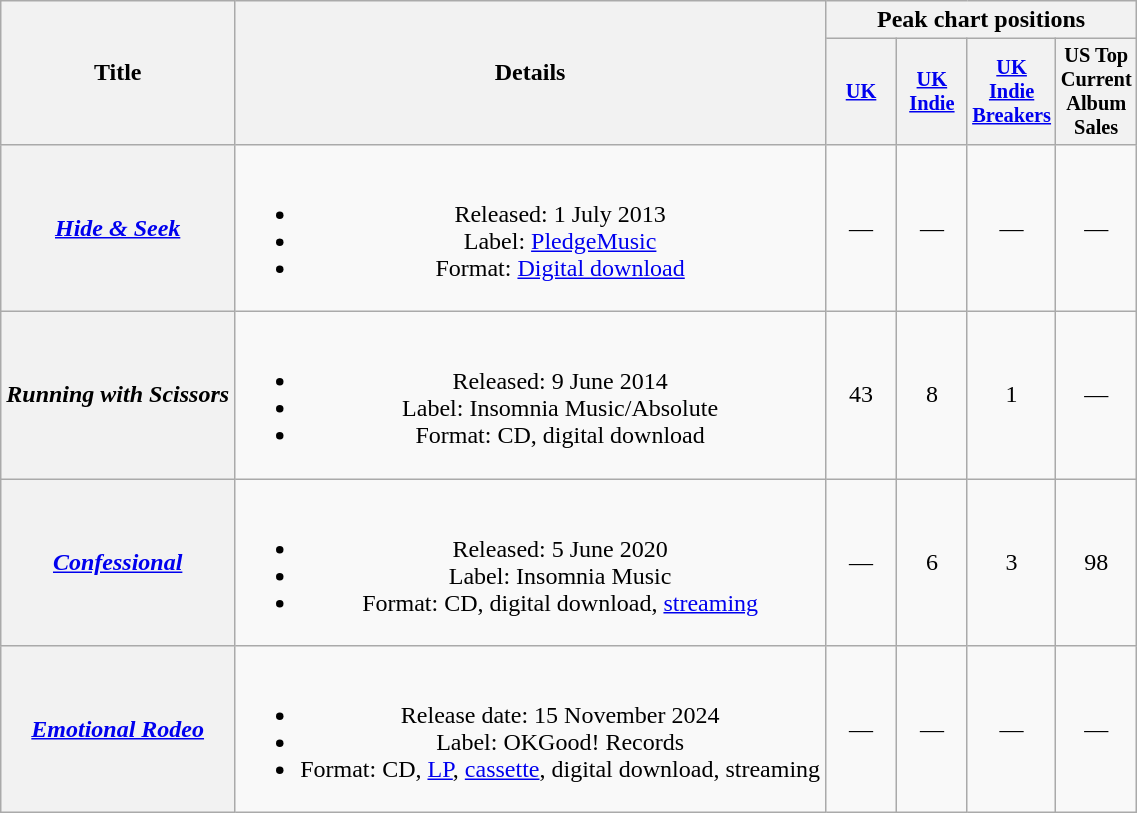<table class="wikitable plainrowheaders" style="text-align:center;">
<tr>
<th scope="col" rowspan="2">Title</th>
<th scope="col" rowspan="2">Details</th>
<th scope="col" colspan="4">Peak chart positions</th>
</tr>
<tr>
<th scope="col" style="width:3em;font-size:85%;"><a href='#'>UK</a></th>
<th scope="col" style="width:3em;font-size:85%;"><a href='#'>UK Indie</a></th>
<th scope="col" style="width:3em;font-size:85%;"><a href='#'>UK Indie Breakers</a></th>
<th scope="col" style="width:3em;font-size:85%;">US Top Current Album Sales</th>
</tr>
<tr>
<th scope="row"><em><a href='#'>Hide & Seek</a></em></th>
<td><br><ul><li>Released: 1 July 2013</li><li>Label: <a href='#'>PledgeMusic</a></li><li>Format: <a href='#'>Digital download</a></li></ul></td>
<td>—</td>
<td>—</td>
<td>—</td>
<td>—</td>
</tr>
<tr>
<th scope="row"><em>Running with Scissors</em></th>
<td><br><ul><li>Released: 9 June 2014</li><li>Label: Insomnia Music/Absolute</li><li>Format: CD, digital download</li></ul></td>
<td>43</td>
<td>8</td>
<td>1</td>
<td>—</td>
</tr>
<tr>
<th scope="row"><em><a href='#'>Confessional</a></em></th>
<td><br><ul><li>Released: 5 June 2020</li><li>Label: Insomnia Music</li><li>Format: CD, digital download, <a href='#'>streaming</a></li></ul></td>
<td>—</td>
<td>6</td>
<td>3</td>
<td>98</td>
</tr>
<tr>
<th scope="row"><em><a href='#'>Emotional Rodeo</a></em></th>
<td><br><ul><li>Release date: 15 November 2024</li><li>Label: OKGood! Records</li><li>Format: CD, <a href='#'>LP</a>, <a href='#'>cassette</a>, digital download, streaming</li></ul></td>
<td>—</td>
<td>—</td>
<td>—</td>
<td>—</td>
</tr>
</table>
